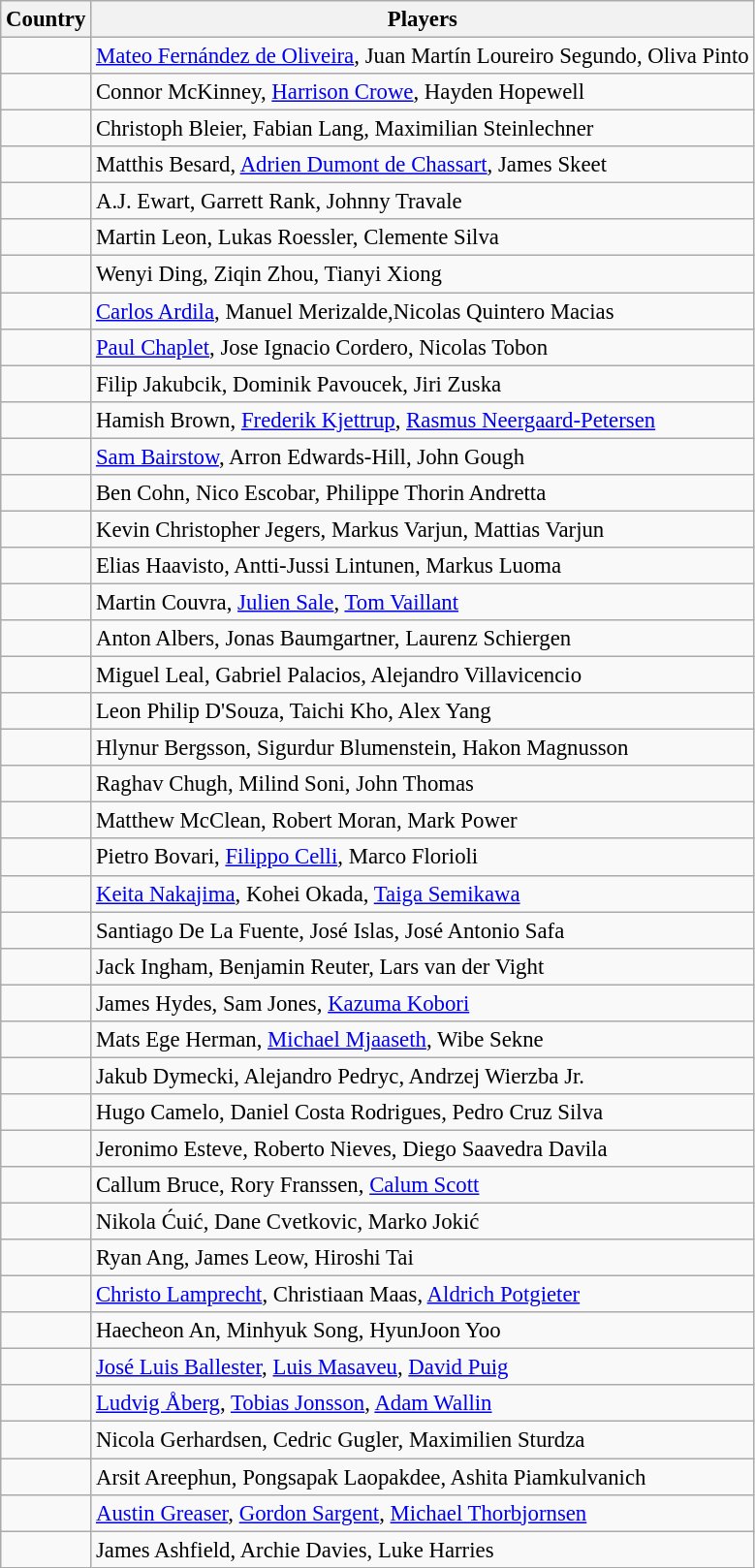<table class="wikitable" style="font-size:95%;">
<tr>
<th>Country</th>
<th>Players</th>
</tr>
<tr>
<td></td>
<td><a href='#'>Mateo Fernández de Oliveira</a>, Juan Martín Loureiro Segundo,  Oliva Pinto</td>
</tr>
<tr>
<td></td>
<td>Connor McKinney, <a href='#'>Harrison Crowe</a>, Hayden Hopewell</td>
</tr>
<tr>
<td></td>
<td>Christoph Bleier, Fabian Lang, Maximilian Steinlechner</td>
</tr>
<tr>
<td></td>
<td>Matthis Besard, <a href='#'>Adrien Dumont de Chassart</a>, James Skeet</td>
</tr>
<tr>
<td></td>
<td>A.J. Ewart, Garrett Rank, Johnny Travale</td>
</tr>
<tr>
<td></td>
<td>Martin Leon, Lukas Roessler, Clemente Silva</td>
</tr>
<tr>
<td></td>
<td>Wenyi Ding, Ziqin Zhou, Tianyi Xiong</td>
</tr>
<tr>
<td></td>
<td><a href='#'>Carlos Ardila</a>, Manuel Merizalde,Nicolas Quintero Macias</td>
</tr>
<tr>
<td></td>
<td><a href='#'>Paul Chaplet</a>, Jose Ignacio Cordero, Nicolas Tobon</td>
</tr>
<tr>
<td></td>
<td>Filip Jakubcik, Dominik Pavoucek, Jiri Zuska</td>
</tr>
<tr>
<td></td>
<td>Hamish Brown, <a href='#'>Frederik Kjettrup</a>, <a href='#'>Rasmus Neergaard-Petersen</a></td>
</tr>
<tr>
<td></td>
<td><a href='#'>Sam Bairstow</a>, Arron Edwards-Hill, John Gough</td>
</tr>
<tr>
<td></td>
<td>Ben Cohn, Nico Escobar, Philippe Thorin Andretta</td>
</tr>
<tr>
<td></td>
<td>Kevin Christopher Jegers, Markus Varjun, Mattias Varjun</td>
</tr>
<tr>
<td></td>
<td>Elias Haavisto, Antti-Jussi Lintunen, Markus Luoma</td>
</tr>
<tr>
<td></td>
<td>Martin Couvra, <a href='#'>Julien Sale</a>, <a href='#'>Tom Vaillant</a></td>
</tr>
<tr>
<td></td>
<td>Anton Albers, Jonas Baumgartner, Laurenz Schiergen</td>
</tr>
<tr>
<td></td>
<td>Miguel Leal, Gabriel Palacios, Alejandro Villavicencio</td>
</tr>
<tr>
<td></td>
<td>Leon Philip D'Souza, Taichi Kho, Alex Yang</td>
</tr>
<tr>
<td></td>
<td>Hlynur Bergsson, Sigurdur Blumenstein, Hakon Magnusson</td>
</tr>
<tr>
<td></td>
<td>Raghav Chugh, Milind Soni, John Thomas</td>
</tr>
<tr>
<td></td>
<td>Matthew McClean, Robert Moran, Mark Power</td>
</tr>
<tr>
<td></td>
<td>Pietro Bovari, <a href='#'>Filippo Celli</a>, Marco Florioli</td>
</tr>
<tr>
<td></td>
<td><a href='#'>Keita Nakajima</a>, Kohei Okada, <a href='#'>Taiga Semikawa</a></td>
</tr>
<tr>
<td></td>
<td>Santiago De La Fuente, José Islas, José Antonio Safa</td>
</tr>
<tr>
<td></td>
<td>Jack Ingham, Benjamin Reuter, Lars van der Vight</td>
</tr>
<tr>
<td></td>
<td>James Hydes, Sam Jones, <a href='#'>Kazuma Kobori</a></td>
</tr>
<tr>
<td></td>
<td>Mats Ege Herman, <a href='#'>Michael Mjaaseth</a>, Wibe Sekne</td>
</tr>
<tr>
<td></td>
<td>Jakub Dymecki, Alejandro Pedryc, Andrzej Wierzba Jr.</td>
</tr>
<tr>
<td></td>
<td>Hugo Camelo, Daniel Costa Rodrigues, Pedro Cruz Silva</td>
</tr>
<tr>
<td></td>
<td>Jeronimo Esteve, Roberto Nieves, Diego Saavedra Davila</td>
</tr>
<tr>
<td></td>
<td>Callum Bruce, Rory Franssen, <a href='#'>Calum Scott</a></td>
</tr>
<tr>
<td></td>
<td>Nikola Ćuić, Dane Cvetkovic, Marko Jokić</td>
</tr>
<tr>
<td></td>
<td>Ryan Ang, James Leow, Hiroshi Tai</td>
</tr>
<tr>
<td></td>
<td><a href='#'>Christo Lamprecht</a>, Christiaan Maas, <a href='#'>Aldrich Potgieter</a></td>
</tr>
<tr>
<td></td>
<td>Haecheon An, Minhyuk Song, HyunJoon Yoo</td>
</tr>
<tr>
<td></td>
<td><a href='#'>José Luis Ballester</a>, <a href='#'>Luis Masaveu</a>, <a href='#'>David Puig</a></td>
</tr>
<tr>
<td></td>
<td><a href='#'>Ludvig Åberg</a>, <a href='#'>Tobias Jonsson</a>, <a href='#'>Adam Wallin</a></td>
</tr>
<tr>
<td></td>
<td>Nicola Gerhardsen, Cedric Gugler, Maximilien Sturdza</td>
</tr>
<tr>
<td></td>
<td>Arsit Areephun, Pongsapak Laopakdee, Ashita Piamkulvanich</td>
</tr>
<tr>
<td></td>
<td><a href='#'>Austin Greaser</a>, <a href='#'>Gordon Sargent</a>, <a href='#'>Michael Thorbjornsen</a></td>
</tr>
<tr>
<td></td>
<td>James Ashfield, Archie Davies, Luke Harries</td>
</tr>
</table>
